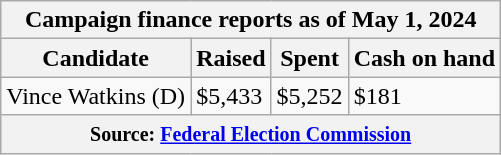<table class="wikitable sortable">
<tr>
<th colspan=4>Campaign finance reports as of May 1, 2024</th>
</tr>
<tr style="text-align:center;">
<th>Candidate</th>
<th>Raised</th>
<th>Spent</th>
<th>Cash on hand</th>
</tr>
<tr>
<td>Vince Watkins (D)</td>
<td>$5,433</td>
<td>$5,252</td>
<td>$181</td>
</tr>
<tr>
<th colspan="4"><small>Source: <a href='#'>Federal Election Commission</a></small></th>
</tr>
</table>
